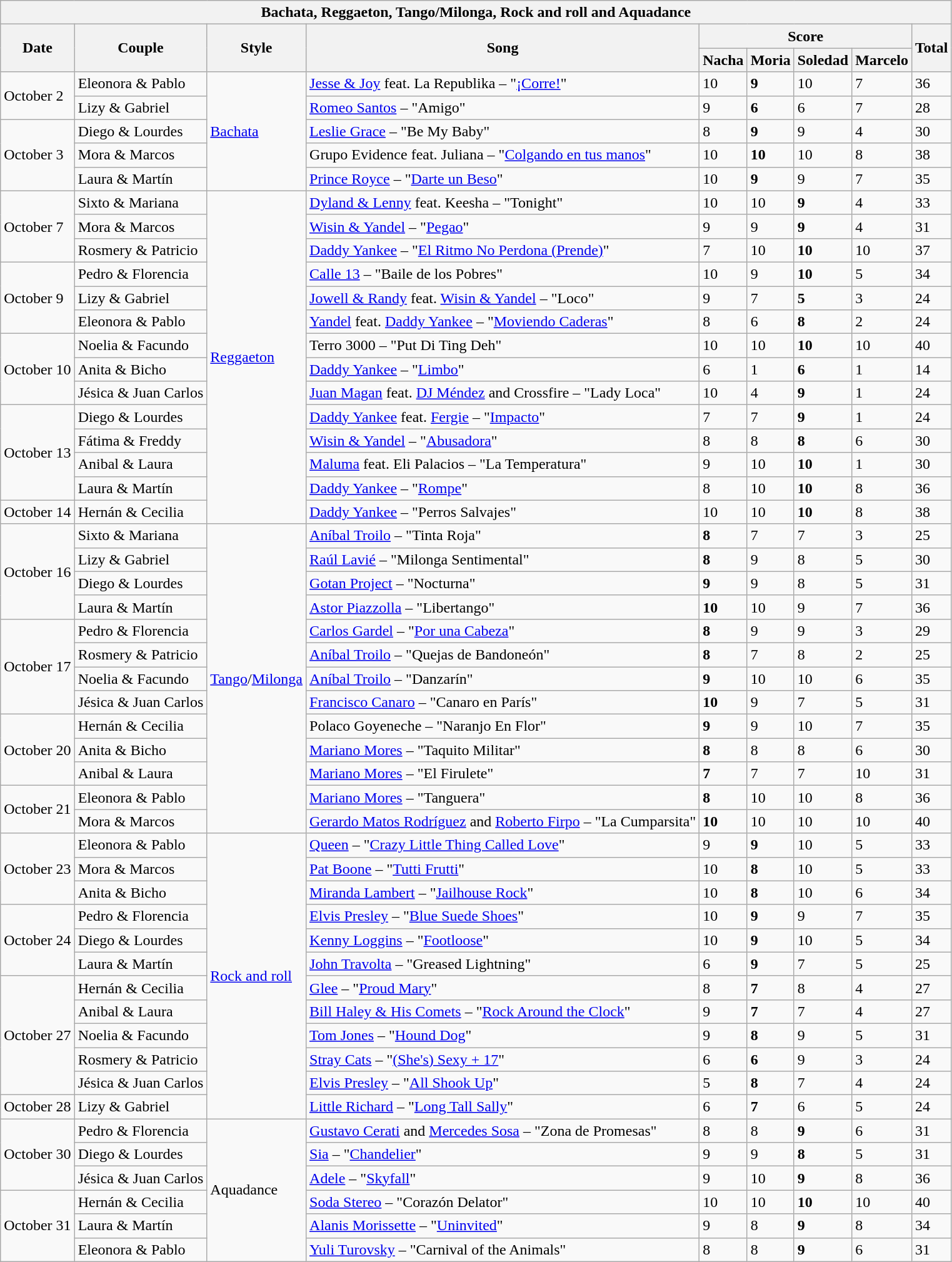<table class="wikitable collapsible collapsed">
<tr>
<th colspan="11" style="text-align:center;"><strong>Bachata, Reggaeton, Tango/Milonga, Rock and roll and Aquadance</strong></th>
</tr>
<tr>
<th rowspan="2">Date</th>
<th rowspan="2">Couple</th>
<th rowspan="2">Style</th>
<th rowspan="2">Song</th>
<th colspan="4">Score</th>
<th rowspan="2">Total</th>
</tr>
<tr>
<th>Nacha</th>
<th>Moria</th>
<th>Soledad</th>
<th>Marcelo</th>
</tr>
<tr>
<td rowspan="2">October 2</td>
<td>Eleonora & Pablo</td>
<td rowspan="5"><a href='#'>Bachata</a></td>
<td><a href='#'>Jesse & Joy</a> feat. La Republika – "<a href='#'>¡Corre!</a>"</td>
<td>10</td>
<td><strong>9</strong></td>
<td>10</td>
<td>7</td>
<td>36</td>
</tr>
<tr>
<td>Lizy & Gabriel</td>
<td><a href='#'>Romeo Santos</a> – "Amigo"</td>
<td>9</td>
<td><strong>6</strong></td>
<td>6</td>
<td>7</td>
<td>28</td>
</tr>
<tr>
<td rowspan="3">October 3</td>
<td>Diego & Lourdes</td>
<td><a href='#'>Leslie Grace</a> – "Be My Baby"</td>
<td>8</td>
<td><strong>9</strong></td>
<td>9</td>
<td>4</td>
<td>30</td>
</tr>
<tr>
<td>Mora & Marcos</td>
<td>Grupo Evidence feat. Juliana – "<a href='#'>Colgando en tus manos</a>"</td>
<td>10</td>
<td><strong>10</strong></td>
<td>10</td>
<td>8</td>
<td>38</td>
</tr>
<tr>
<td>Laura & Martín</td>
<td><a href='#'>Prince Royce</a> – "<a href='#'>Darte un Beso</a>"</td>
<td>10</td>
<td><strong>9</strong></td>
<td>9</td>
<td>7</td>
<td>35</td>
</tr>
<tr>
<td rowspan="3">October 7</td>
<td>Sixto & Mariana</td>
<td rowspan="14"><a href='#'>Reggaeton</a></td>
<td><a href='#'>Dyland & Lenny</a> feat. Keesha – "Tonight"</td>
<td>10</td>
<td>10</td>
<td><strong>9</strong></td>
<td>4</td>
<td>33</td>
</tr>
<tr>
<td>Mora & Marcos</td>
<td><a href='#'>Wisin & Yandel</a> – "<a href='#'>Pegao</a>"</td>
<td>9</td>
<td>9</td>
<td><strong>9</strong></td>
<td>4</td>
<td>31</td>
</tr>
<tr>
<td>Rosmery & Patricio</td>
<td><a href='#'>Daddy Yankee</a> – "<a href='#'>El Ritmo No Perdona (Prende)</a>"</td>
<td>7</td>
<td>10</td>
<td><strong>10</strong></td>
<td>10</td>
<td>37</td>
</tr>
<tr>
<td rowspan="3">October 9</td>
<td>Pedro & Florencia</td>
<td><a href='#'>Calle 13</a> – "Baile de los Pobres"</td>
<td>10</td>
<td>9</td>
<td><strong>10</strong></td>
<td>5</td>
<td>34</td>
</tr>
<tr>
<td>Lizy & Gabriel</td>
<td><a href='#'>Jowell & Randy</a> feat. <a href='#'>Wisin & Yandel</a> – "Loco"</td>
<td>9</td>
<td>7</td>
<td><strong>5</strong></td>
<td>3</td>
<td>24</td>
</tr>
<tr>
<td>Eleonora & Pablo</td>
<td><a href='#'>Yandel</a> feat. <a href='#'>Daddy Yankee</a> – "<a href='#'>Moviendo Caderas</a>"</td>
<td>8</td>
<td>6</td>
<td><strong>8</strong></td>
<td>2</td>
<td>24</td>
</tr>
<tr>
<td rowspan="3">October 10</td>
<td>Noelia & Facundo</td>
<td>Terro 3000 – "Put Di Ting Deh"</td>
<td>10</td>
<td>10</td>
<td><strong>10</strong></td>
<td>10</td>
<td>40</td>
</tr>
<tr>
<td>Anita & Bicho</td>
<td><a href='#'>Daddy Yankee</a> – "<a href='#'>Limbo</a>"</td>
<td>6</td>
<td>1</td>
<td><strong>6</strong></td>
<td>1</td>
<td>14</td>
</tr>
<tr>
<td>Jésica & Juan Carlos</td>
<td><a href='#'>Juan Magan</a> feat. <a href='#'>DJ Méndez</a> and Crossfire – "Lady Loca"</td>
<td>10</td>
<td>4</td>
<td><strong>9</strong></td>
<td>1</td>
<td>24</td>
</tr>
<tr>
<td rowspan="4">October 13</td>
<td>Diego & Lourdes</td>
<td><a href='#'>Daddy Yankee</a> feat. <a href='#'>Fergie</a> – "<a href='#'>Impacto</a>"</td>
<td>7</td>
<td>7</td>
<td><strong>9</strong></td>
<td>1</td>
<td>24</td>
</tr>
<tr>
<td>Fátima & Freddy</td>
<td><a href='#'>Wisin & Yandel</a> – "<a href='#'>Abusadora</a>"</td>
<td>8</td>
<td>8</td>
<td><strong>8</strong></td>
<td>6</td>
<td>30</td>
</tr>
<tr>
<td>Anibal & Laura</td>
<td><a href='#'>Maluma</a> feat. Eli Palacios – "La Temperatura"</td>
<td>9</td>
<td>10</td>
<td><strong>10</strong></td>
<td>1</td>
<td>30</td>
</tr>
<tr>
<td>Laura & Martín</td>
<td><a href='#'>Daddy Yankee</a> – "<a href='#'>Rompe</a>"</td>
<td>8</td>
<td>10</td>
<td><strong>10</strong></td>
<td>8</td>
<td>36</td>
</tr>
<tr>
<td>October 14</td>
<td>Hernán & Cecilia</td>
<td><a href='#'>Daddy Yankee</a> – "Perros Salvajes"</td>
<td>10</td>
<td>10</td>
<td><strong>10</strong></td>
<td>8</td>
<td>38</td>
</tr>
<tr>
<td rowspan="4">October 16</td>
<td>Sixto & Mariana</td>
<td rowspan="13"><a href='#'>Tango</a>/<a href='#'>Milonga</a></td>
<td><a href='#'>Aníbal Troilo</a> – "Tinta Roja"</td>
<td><strong>8</strong></td>
<td>7</td>
<td>7</td>
<td>3</td>
<td>25</td>
</tr>
<tr>
<td>Lizy & Gabriel</td>
<td><a href='#'>Raúl Lavié</a> – "Milonga Sentimental"</td>
<td><strong>8</strong></td>
<td>9</td>
<td>8</td>
<td>5</td>
<td>30</td>
</tr>
<tr>
<td>Diego & Lourdes</td>
<td><a href='#'>Gotan Project</a> – "Nocturna"</td>
<td><strong>9</strong></td>
<td>9</td>
<td>8</td>
<td>5</td>
<td>31</td>
</tr>
<tr>
<td>Laura & Martín</td>
<td><a href='#'>Astor Piazzolla</a> – "Libertango"</td>
<td><strong>10</strong></td>
<td>10</td>
<td>9</td>
<td>7</td>
<td>36</td>
</tr>
<tr>
<td rowspan="4">October 17</td>
<td>Pedro & Florencia</td>
<td><a href='#'>Carlos Gardel</a> – "<a href='#'>Por una Cabeza</a>"</td>
<td><strong>8</strong></td>
<td>9</td>
<td>9</td>
<td>3</td>
<td>29</td>
</tr>
<tr>
<td>Rosmery & Patricio</td>
<td><a href='#'>Aníbal Troilo</a> – "Quejas de Bandoneón"</td>
<td><strong>8</strong></td>
<td>7</td>
<td>8</td>
<td>2</td>
<td>25</td>
</tr>
<tr>
<td>Noelia & Facundo</td>
<td><a href='#'>Aníbal Troilo</a> – "Danzarín"</td>
<td><strong>9</strong></td>
<td>10</td>
<td>10</td>
<td>6</td>
<td>35</td>
</tr>
<tr>
<td>Jésica & Juan Carlos</td>
<td><a href='#'>Francisco Canaro</a> – "Canaro en París"</td>
<td><strong>10</strong></td>
<td>9</td>
<td>7</td>
<td>5</td>
<td>31</td>
</tr>
<tr>
<td rowspan="3">October 20</td>
<td>Hernán & Cecilia</td>
<td>Polaco Goyeneche – "Naranjo En Flor"</td>
<td><strong>9</strong></td>
<td>9</td>
<td>10</td>
<td>7</td>
<td>35</td>
</tr>
<tr>
<td>Anita & Bicho</td>
<td><a href='#'>Mariano Mores</a> – "Taquito Militar"</td>
<td><strong>8</strong></td>
<td>8</td>
<td>8</td>
<td>6</td>
<td>30</td>
</tr>
<tr>
<td>Anibal & Laura</td>
<td><a href='#'>Mariano Mores</a> – "El Firulete"</td>
<td><strong>7</strong></td>
<td>7</td>
<td>7</td>
<td>10</td>
<td>31</td>
</tr>
<tr>
<td rowspan="2">October 21</td>
<td>Eleonora & Pablo</td>
<td><a href='#'>Mariano Mores</a> – "Tanguera"</td>
<td><strong>8</strong></td>
<td>10</td>
<td>10</td>
<td>8</td>
<td>36</td>
</tr>
<tr>
<td>Mora & Marcos</td>
<td><a href='#'>Gerardo Matos Rodríguez</a> and <a href='#'>Roberto Firpo</a> – "La Cumparsita"</td>
<td><strong>10</strong></td>
<td>10</td>
<td>10</td>
<td>10</td>
<td>40</td>
</tr>
<tr>
<td rowspan="3">October 23</td>
<td>Eleonora & Pablo</td>
<td rowspan="12"><a href='#'>Rock and roll</a></td>
<td><a href='#'>Queen</a> – "<a href='#'>Crazy Little Thing Called Love</a>"</td>
<td>9</td>
<td><strong>9</strong></td>
<td>10</td>
<td>5</td>
<td>33</td>
</tr>
<tr>
<td>Mora & Marcos</td>
<td><a href='#'>Pat Boone</a> – "<a href='#'>Tutti Frutti</a>"</td>
<td>10</td>
<td><strong>8</strong></td>
<td>10</td>
<td>5</td>
<td>33</td>
</tr>
<tr>
<td>Anita & Bicho</td>
<td><a href='#'>Miranda Lambert</a> – "<a href='#'>Jailhouse Rock</a>"</td>
<td>10</td>
<td><strong>8</strong></td>
<td>10</td>
<td>6</td>
<td>34</td>
</tr>
<tr>
<td rowspan="3">October 24</td>
<td>Pedro & Florencia</td>
<td><a href='#'>Elvis Presley</a> – "<a href='#'>Blue Suede Shoes</a>"</td>
<td>10</td>
<td><strong>9</strong></td>
<td>9</td>
<td>7</td>
<td>35</td>
</tr>
<tr>
<td>Diego & Lourdes</td>
<td><a href='#'>Kenny Loggins</a> – "<a href='#'>Footloose</a>"</td>
<td>10</td>
<td><strong>9</strong></td>
<td>10</td>
<td>5</td>
<td>34</td>
</tr>
<tr>
<td>Laura & Martín</td>
<td><a href='#'>John Travolta</a> – "Greased Lightning"</td>
<td>6</td>
<td><strong>9</strong></td>
<td>7</td>
<td>5</td>
<td>25</td>
</tr>
<tr>
<td rowspan="5">October 27</td>
<td>Hernán & Cecilia</td>
<td><a href='#'>Glee</a> – "<a href='#'>Proud Mary</a>"</td>
<td>8</td>
<td><strong>7</strong></td>
<td>8</td>
<td>4</td>
<td>27</td>
</tr>
<tr>
<td>Anibal & Laura</td>
<td><a href='#'>Bill Haley & His Comets</a> – "<a href='#'>Rock Around the Clock</a>"</td>
<td>9</td>
<td><strong>7</strong></td>
<td>7</td>
<td>4</td>
<td>27</td>
</tr>
<tr>
<td>Noelia & Facundo</td>
<td><a href='#'>Tom Jones</a> – "<a href='#'>Hound Dog</a>"</td>
<td>9</td>
<td><strong>8</strong></td>
<td>9</td>
<td>5</td>
<td>31</td>
</tr>
<tr>
<td>Rosmery & Patricio</td>
<td><a href='#'>Stray Cats</a> – "<a href='#'>(She's) Sexy + 17</a>"</td>
<td>6</td>
<td><strong>6</strong></td>
<td>9</td>
<td>3</td>
<td>24</td>
</tr>
<tr>
<td>Jésica & Juan Carlos</td>
<td><a href='#'>Elvis Presley</a> – "<a href='#'>All Shook Up</a>"</td>
<td>5</td>
<td><strong>8</strong></td>
<td>7</td>
<td>4</td>
<td>24</td>
</tr>
<tr>
<td>October 28</td>
<td>Lizy & Gabriel</td>
<td><a href='#'>Little Richard</a> – "<a href='#'>Long Tall Sally</a>"</td>
<td>6</td>
<td><strong>7</strong></td>
<td>6</td>
<td>5</td>
<td>24</td>
</tr>
<tr>
<td rowspan="3">October 30</td>
<td>Pedro & Florencia</td>
<td rowspan="6">Aquadance</td>
<td><a href='#'>Gustavo Cerati</a> and <a href='#'>Mercedes Sosa</a> – "Zona de Promesas"</td>
<td>8</td>
<td>8</td>
<td><strong>9</strong></td>
<td>6</td>
<td>31</td>
</tr>
<tr>
<td>Diego & Lourdes</td>
<td><a href='#'>Sia</a> – "<a href='#'>Chandelier</a>"</td>
<td>9</td>
<td>9</td>
<td><strong>8</strong></td>
<td>5</td>
<td>31</td>
</tr>
<tr>
<td>Jésica & Juan Carlos</td>
<td><a href='#'>Adele</a> – "<a href='#'>Skyfall</a>"</td>
<td>9</td>
<td>10</td>
<td><strong>9</strong></td>
<td>8</td>
<td>36</td>
</tr>
<tr>
<td rowspan="3">October 31</td>
<td>Hernán & Cecilia</td>
<td><a href='#'>Soda Stereo</a> – "Corazón Delator"</td>
<td>10</td>
<td>10</td>
<td><strong>10</strong></td>
<td>10</td>
<td>40</td>
</tr>
<tr>
<td>Laura & Martín</td>
<td><a href='#'>Alanis Morissette</a> – "<a href='#'>Uninvited</a>"</td>
<td>9</td>
<td>8</td>
<td><strong>9</strong></td>
<td>8</td>
<td>34</td>
</tr>
<tr>
<td>Eleonora & Pablo</td>
<td><a href='#'>Yuli Turovsky</a> – "Carnival of the Animals"</td>
<td>8</td>
<td>8</td>
<td><strong>9</strong></td>
<td>6</td>
<td>31</td>
</tr>
</table>
